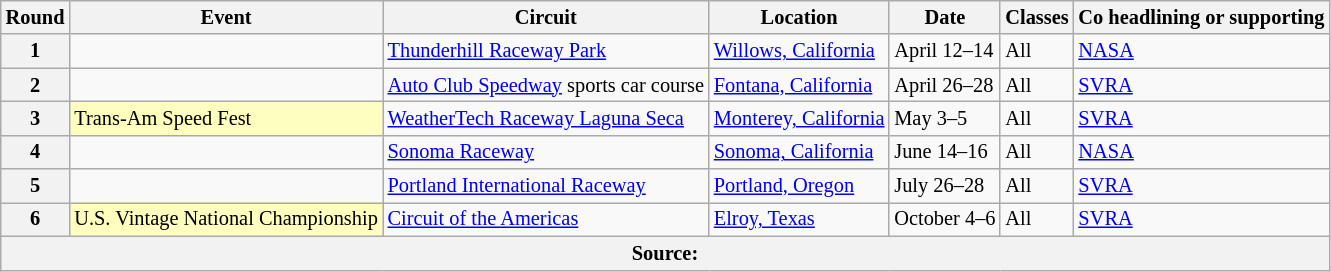<table class="wikitable" style="font-size: 85%;">
<tr>
<th>Round</th>
<th>Event</th>
<th>Circuit</th>
<th>Location</th>
<th>Date</th>
<th>Classes</th>
<th>Co headlining or supporting</th>
</tr>
<tr>
<th>1</th>
<td></td>
<td> <a href='#'>Thunderhill Raceway Park</a></td>
<td><a href='#'>Willows, California</a></td>
<td>April 12–14</td>
<td>All</td>
<td><a href='#'>NASA</a></td>
</tr>
<tr>
<th>2</th>
<td></td>
<td> <a href='#'>Auto Club Speedway</a> sports car course</td>
<td><a href='#'>Fontana, California</a></td>
<td>April 26–28</td>
<td>All</td>
<td><a href='#'>SVRA</a></td>
</tr>
<tr>
<th>3</th>
<td style="background:#fefebe;">Trans-Am Speed Fest</td>
<td> <a href='#'>WeatherTech Raceway Laguna Seca</a></td>
<td><a href='#'>Monterey, California</a></td>
<td>May 3–5</td>
<td>All</td>
<td><a href='#'>SVRA</a></td>
</tr>
<tr>
<th>4</th>
<td></td>
<td> <a href='#'>Sonoma Raceway</a></td>
<td><a href='#'>Sonoma, California</a></td>
<td>June 14–16</td>
<td>All</td>
<td><a href='#'>NASA</a></td>
</tr>
<tr>
<th>5</th>
<td></td>
<td> <a href='#'>Portland International Raceway</a></td>
<td><a href='#'>Portland, Oregon</a></td>
<td>July 26–28</td>
<td>All</td>
<td><a href='#'>SVRA</a></td>
</tr>
<tr>
<th>6</th>
<td style="background:#fefebe;">U.S. Vintage National Championship</td>
<td> <a href='#'>Circuit of the Americas</a></td>
<td><a href='#'>Elroy, Texas</a></td>
<td>October 4–6</td>
<td>All</td>
<td><a href='#'>SVRA</a></td>
</tr>
<tr>
<th colspan=7>Source:</th>
</tr>
</table>
